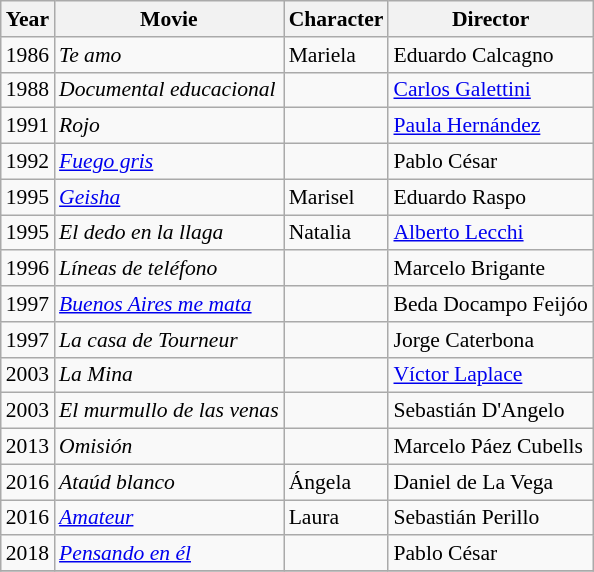<table class="wikitable" style="font-size: 90%;">
<tr>
<th>Year</th>
<th>Movie</th>
<th>Character</th>
<th>Director</th>
</tr>
<tr>
<td>1986</td>
<td><em>Te amo</em></td>
<td>Mariela</td>
<td>Eduardo Calcagno</td>
</tr>
<tr>
<td>1988</td>
<td><em>Documental educacional</em></td>
<td></td>
<td><a href='#'>Carlos Galettini</a></td>
</tr>
<tr>
<td>1991</td>
<td><em>Rojo</em></td>
<td></td>
<td><a href='#'>Paula Hernández</a></td>
</tr>
<tr>
<td>1992</td>
<td><em><a href='#'>Fuego gris</a></em></td>
<td></td>
<td>Pablo César</td>
</tr>
<tr>
<td>1995</td>
<td><em><a href='#'>Geisha</a></em></td>
<td>Marisel</td>
<td>Eduardo Raspo</td>
</tr>
<tr>
<td>1995</td>
<td><em>El dedo en la llaga</em></td>
<td>Natalia</td>
<td><a href='#'>Alberto Lecchi</a></td>
</tr>
<tr>
<td>1996</td>
<td><em>Líneas de teléfono</em></td>
<td></td>
<td>Marcelo Brigante</td>
</tr>
<tr>
<td>1997</td>
<td><em><a href='#'>Buenos Aires me mata</a></em></td>
<td></td>
<td>Beda Docampo Feijóo</td>
</tr>
<tr>
<td>1997</td>
<td><em>La casa de Tourneur</em></td>
<td></td>
<td>Jorge Caterbona</td>
</tr>
<tr>
<td>2003</td>
<td><em>La Mina</em></td>
<td></td>
<td><a href='#'>Víctor Laplace</a></td>
</tr>
<tr>
<td>2003</td>
<td><em>El murmullo de las venas</em></td>
<td></td>
<td>Sebastián D'Angelo</td>
</tr>
<tr>
<td>2013</td>
<td><em>Omisión</em></td>
<td></td>
<td>Marcelo Páez Cubells</td>
</tr>
<tr>
<td>2016</td>
<td><em>Ataúd blanco</em></td>
<td>Ángela</td>
<td>Daniel de La Vega</td>
</tr>
<tr>
<td>2016</td>
<td><em><a href='#'>Amateur</a></em></td>
<td>Laura</td>
<td>Sebastián Perillo</td>
</tr>
<tr>
<td>2018</td>
<td><em><a href='#'>Pensando en él</a></em></td>
<td></td>
<td>Pablo César</td>
</tr>
<tr>
</tr>
</table>
